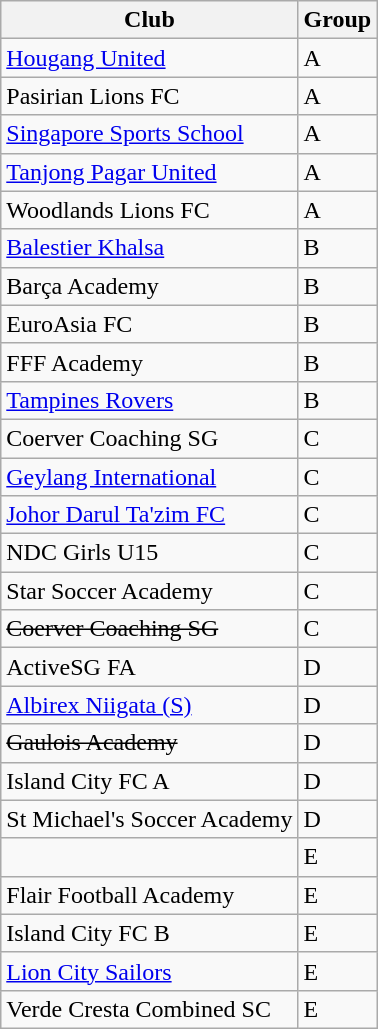<table class="wikitable sortable">
<tr>
<th>Club</th>
<th>Group</th>
</tr>
<tr>
<td><a href='#'>Hougang United</a></td>
<td>A</td>
</tr>
<tr>
<td>Pasirian Lions FC</td>
<td>A</td>
</tr>
<tr>
<td><a href='#'>Singapore Sports School</a></td>
<td>A</td>
</tr>
<tr>
<td><a href='#'>Tanjong Pagar United</a></td>
<td>A</td>
</tr>
<tr>
<td>Woodlands Lions FC</td>
<td>A</td>
</tr>
<tr>
<td><a href='#'>Balestier Khalsa</a></td>
<td>B</td>
</tr>
<tr>
<td>Barça Academy</td>
<td>B</td>
</tr>
<tr>
<td>EuroAsia FC</td>
<td>B</td>
</tr>
<tr>
<td>FFF Academy</td>
<td>B</td>
</tr>
<tr>
<td><a href='#'>Tampines Rovers</a></td>
<td>B</td>
</tr>
<tr>
<td>Coerver Coaching SG</td>
<td>C</td>
</tr>
<tr>
<td><a href='#'>Geylang International</a></td>
<td>C</td>
</tr>
<tr>
<td> <a href='#'>Johor Darul Ta'zim FC</a></td>
<td>C</td>
</tr>
<tr>
<td>NDC Girls U15</td>
<td>C</td>
</tr>
<tr>
<td>Star Soccer Academy</td>
<td>C</td>
</tr>
<tr>
<td><s>Coerver Coaching SG</s></td>
<td>C</td>
</tr>
<tr>
<td>ActiveSG FA</td>
<td>D</td>
</tr>
<tr>
<td> <a href='#'>Albirex Niigata (S)</a></td>
<td>D</td>
</tr>
<tr>
<td><s>Gaulois Academy</s></td>
<td>D</td>
</tr>
<tr>
<td>Island City FC A</td>
<td>D</td>
</tr>
<tr>
<td>St Michael's Soccer Academy</td>
<td>D</td>
</tr>
<tr>
<td></td>
<td>E</td>
</tr>
<tr>
<td>Flair Football Academy</td>
<td>E</td>
</tr>
<tr>
<td>Island City FC B</td>
<td>E</td>
</tr>
<tr>
<td><a href='#'>Lion City Sailors</a></td>
<td>E</td>
</tr>
<tr>
<td>Verde Cresta Combined SC</td>
<td>E</td>
</tr>
</table>
